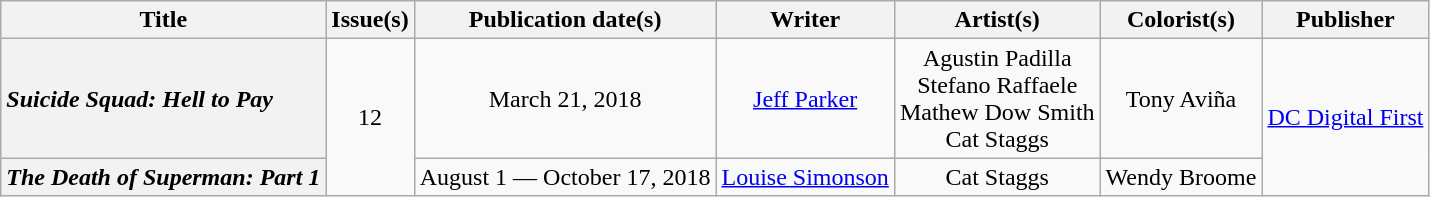<table class="wikitable plainrowheaders" style="text-align:center;">
<tr>
<th>Title</th>
<th>Issue(s)</th>
<th>Publication date(s)</th>
<th>Writer</th>
<th>Artist(s)</th>
<th>Colorist(s)</th>
<th>Publisher</th>
</tr>
<tr>
<th scope="row" style="text-align:left"><em>Suicide Squad: Hell to Pay</em></th>
<td rowspan="2">12</td>
<td>March 21, 2018</td>
<td><a href='#'>Jeff Parker</a></td>
<td>Agustin Padilla<br>Stefano Raffaele<br>Mathew Dow Smith<br>Cat Staggs</td>
<td>Tony Aviña</td>
<td rowspan="2"><a href='#'>DC Digital First</a></td>
</tr>
<tr>
<th scope="row" style="text-align:left"><em>The Death of Superman: Part 1</em></th>
<td>August 1 — October 17, 2018</td>
<td><a href='#'>Louise Simonson</a></td>
<td>Cat Staggs</td>
<td>Wendy Broome</td>
</tr>
</table>
